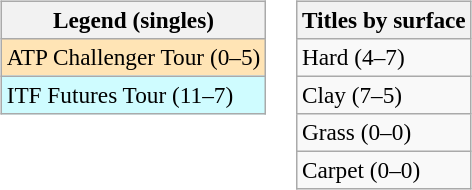<table>
<tr valign=top>
<td><br><table class=wikitable style=font-size:97%>
<tr>
<th>Legend (singles)</th>
</tr>
<tr style="background:moccasin;">
<td>ATP Challenger Tour (0–5)</td>
</tr>
<tr style="background:#cffcff;">
<td>ITF Futures Tour (11–7)</td>
</tr>
</table>
</td>
<td><br><table class=wikitable style=font-size:97%>
<tr>
<th>Titles by surface</th>
</tr>
<tr>
<td>Hard (4–7)</td>
</tr>
<tr>
<td>Clay (7–5)</td>
</tr>
<tr>
<td>Grass (0–0)</td>
</tr>
<tr>
<td>Carpet (0–0)</td>
</tr>
</table>
</td>
</tr>
</table>
